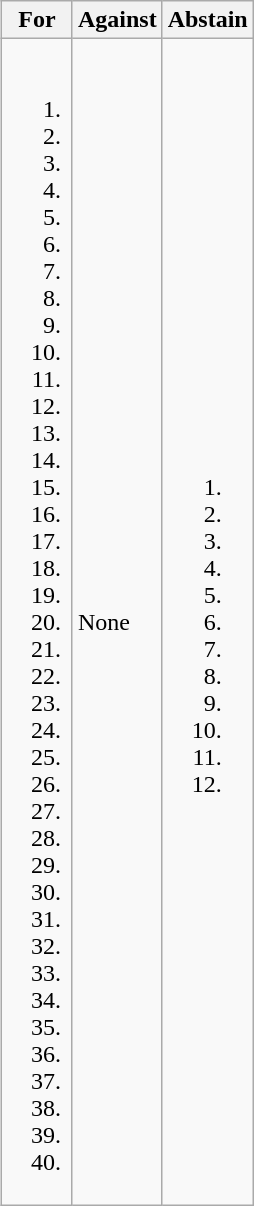<table class="wikitable" style="float: right; margin-left: 1em">
<tr>
<th>For</th>
<th>Against</th>
<th>Abstain</th>
</tr>
<tr>
<td><br><ol><li></li><li></li><li></li><li></li><li></li><li></li><li></li><li></li><li></li><li></li><li></li><li></li><li></li><li></li><li></li><li></li><li></li><li></li><li></li><li></li><li></li><li></li><li></li><li></li><li></li><li></li><li></li><li></li><li></li><li></li><li></li><li></li><li></li><li></li><li></li><li></li><li></li><li></li><li></li><li></li></ol></td>
<td>None</td>
<td><br><ol><li></li><li></li><li></li><li></li><li></li><li></li><li></li><li></li><li></li><li></li><li></li><li></li></ol></td>
</tr>
</table>
